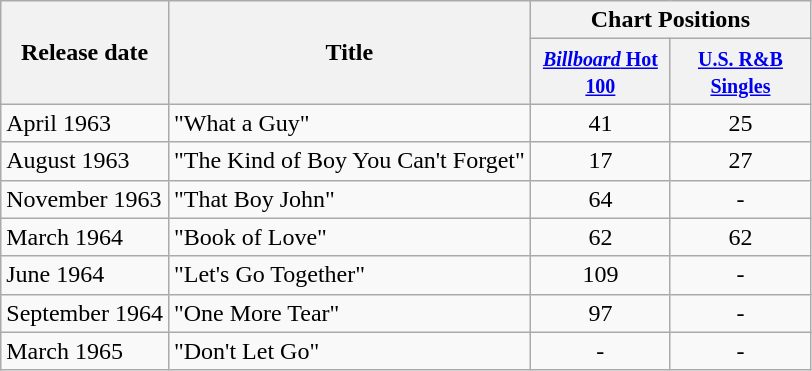<table class="wikitable">
<tr>
<th rowspan="2">Release date</th>
<th rowspan="2">Title</th>
<th colspan="2">Chart Positions</th>
</tr>
<tr>
<th width="86"><small><a href='#'><em>Billboard</em> Hot 100</a></small></th>
<th width="86"><small><a href='#'>U.S. R&B Singles</a></small></th>
</tr>
<tr>
<td>April 1963</td>
<td>"What a Guy"</td>
<td align="center">41</td>
<td align="center">25</td>
</tr>
<tr>
<td>August 1963</td>
<td>"The Kind of Boy You Can't Forget"</td>
<td align="center">17</td>
<td align="center">27</td>
</tr>
<tr>
<td>November 1963</td>
<td>"That Boy John"</td>
<td align="center">64</td>
<td align="center">-</td>
</tr>
<tr>
<td>March 1964</td>
<td>"Book of Love"</td>
<td align="center">62</td>
<td align="center">62</td>
</tr>
<tr>
<td>June 1964</td>
<td>"Let's Go Together"</td>
<td align="center">109</td>
<td align="center">-</td>
</tr>
<tr>
<td>September 1964</td>
<td>"One More Tear"</td>
<td align="center">97</td>
<td align="center">-</td>
</tr>
<tr>
<td>March 1965</td>
<td>"Don't Let Go"</td>
<td align="center">-</td>
<td align="center">-</td>
</tr>
</table>
